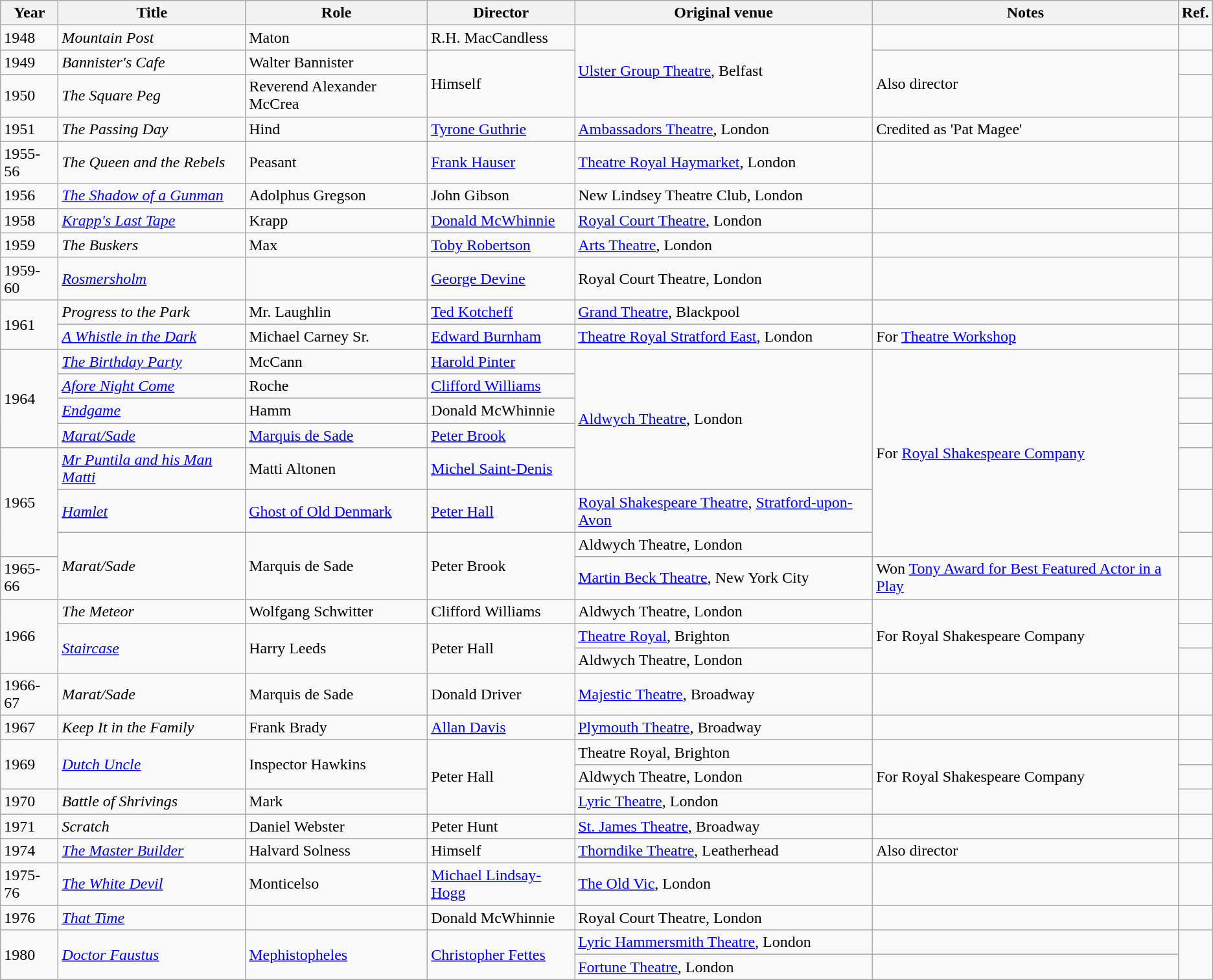<table class="wikitable sortable">
<tr>
<th>Year</th>
<th>Title</th>
<th>Role</th>
<th>Director</th>
<th>Original venue</th>
<th>Notes</th>
<th>Ref.</th>
</tr>
<tr>
<td>1948</td>
<td><em>Mountain Post</em></td>
<td>Maton</td>
<td>R.H. MacCandless</td>
<td rowspan="3"><a href='#'>Ulster Group Theatre</a>, Belfast</td>
<td></td>
<td></td>
</tr>
<tr>
<td>1949</td>
<td><em>Bannister's Cafe</em></td>
<td>Walter Bannister</td>
<td rowspan="2">Himself</td>
<td rowspan="2">Also director</td>
<td></td>
</tr>
<tr>
<td>1950</td>
<td><em>The Square Peg</em></td>
<td>Reverend Alexander McCrea</td>
<td></td>
</tr>
<tr>
<td>1951</td>
<td><em>The Passing Day</em></td>
<td>Hind</td>
<td><a href='#'>Tyrone Guthrie</a></td>
<td><a href='#'>Ambassadors Theatre</a>, London</td>
<td>Credited as 'Pat Magee'</td>
<td></td>
</tr>
<tr>
<td>1955-56</td>
<td><em>The Queen and the Rebels</em></td>
<td>Peasant</td>
<td><a href='#'>Frank Hauser</a></td>
<td><a href='#'>Theatre Royal Haymarket</a>, London</td>
<td></td>
<td></td>
</tr>
<tr>
<td>1956</td>
<td><em><a href='#'>The Shadow of a Gunman</a></em></td>
<td>Adolphus Gregson</td>
<td>John Gibson</td>
<td>New Lindsey Theatre Club, London</td>
<td></td>
<td></td>
</tr>
<tr>
<td>1958</td>
<td><em><a href='#'>Krapp's Last Tape</a></em></td>
<td>Krapp</td>
<td><a href='#'>Donald McWhinnie</a></td>
<td><a href='#'>Royal Court Theatre</a>, London</td>
<td></td>
<td></td>
</tr>
<tr>
<td>1959</td>
<td><em>The Buskers</em></td>
<td>Max</td>
<td><a href='#'>Toby Robertson</a></td>
<td><a href='#'>Arts Theatre</a>, London</td>
<td></td>
<td></td>
</tr>
<tr>
<td>1959-60</td>
<td><em><a href='#'>Rosmersholm</a></em></td>
<td></td>
<td><a href='#'>George Devine</a></td>
<td>Royal Court Theatre, London</td>
<td></td>
<td></td>
</tr>
<tr>
<td rowspan="2">1961</td>
<td><em>Progress to the Park</em></td>
<td>Mr. Laughlin</td>
<td><a href='#'>Ted Kotcheff</a></td>
<td><a href='#'>Grand Theatre</a>, Blackpool</td>
<td></td>
<td></td>
</tr>
<tr>
<td><em><a href='#'>A Whistle in the Dark</a></em></td>
<td>Michael Carney Sr.</td>
<td><a href='#'>Edward Burnham</a></td>
<td><a href='#'>Theatre Royal Stratford East</a>, London</td>
<td>For <a href='#'>Theatre Workshop</a></td>
<td></td>
</tr>
<tr>
<td rowspan="4">1964</td>
<td><a href='#'><em>The Birthday Party</em></a></td>
<td>McCann</td>
<td><a href='#'>Harold Pinter</a></td>
<td rowspan="5"><a href='#'>Aldwych Theatre</a>, London</td>
<td rowspan="7">For <a href='#'>Royal Shakespeare Company</a></td>
<td></td>
</tr>
<tr>
<td><em><a href='#'>Afore Night Come</a></em></td>
<td>Roche</td>
<td><a href='#'>Clifford Williams</a></td>
<td></td>
</tr>
<tr>
<td><a href='#'><em>Endgame</em></a></td>
<td>Hamm</td>
<td>Donald McWhinnie</td>
<td></td>
</tr>
<tr>
<td><em><a href='#'>Marat/Sade</a></em></td>
<td><a href='#'>Marquis de Sade</a></td>
<td><a href='#'>Peter Brook</a></td>
<td></td>
</tr>
<tr>
<td rowspan="3">1965</td>
<td><em><a href='#'>Mr Puntila and his Man Matti</a></em></td>
<td>Matti Altonen</td>
<td><a href='#'>Michel Saint-Denis</a></td>
<td></td>
</tr>
<tr>
<td><em><a href='#'>Hamlet</a></em></td>
<td><a href='#'>Ghost of Old Denmark</a></td>
<td><a href='#'>Peter Hall</a></td>
<td><a href='#'>Royal Shakespeare Theatre</a>, <a href='#'>Stratford-upon-Avon</a></td>
<td></td>
</tr>
<tr>
<td rowspan="2"><em>Marat/Sade</em></td>
<td rowspan="2">Marquis de Sade</td>
<td rowspan="2">Peter Brook</td>
<td>Aldwych Theatre, London</td>
<td></td>
</tr>
<tr>
<td>1965-66</td>
<td><a href='#'>Martin Beck Theatre</a>, New York City</td>
<td>Won <a href='#'>Tony Award for Best Featured Actor in a Play</a></td>
<td></td>
</tr>
<tr>
<td rowspan="3">1966</td>
<td><em>The Meteor</em></td>
<td>Wolfgang Schwitter</td>
<td>Clifford Williams</td>
<td>Aldwych Theatre, London</td>
<td rowspan="3">For Royal Shakespeare Company</td>
<td></td>
</tr>
<tr>
<td rowspan="2"><a href='#'><em>Staircase</em></a></td>
<td rowspan="2">Harry Leeds</td>
<td rowspan="2">Peter Hall</td>
<td><a href='#'>Theatre Royal</a>, Brighton</td>
<td></td>
</tr>
<tr>
<td>Aldwych Theatre, London</td>
<td></td>
</tr>
<tr>
<td>1966-67</td>
<td><em>Marat/Sade</em></td>
<td>Marquis de Sade</td>
<td>Donald Driver</td>
<td><a href='#'>Majestic Theatre</a>, Broadway</td>
<td></td>
<td></td>
</tr>
<tr>
<td>1967</td>
<td><em>Keep It in the Family</em></td>
<td>Frank Brady</td>
<td><a href='#'>Allan Davis</a></td>
<td><a href='#'>Plymouth Theatre</a>, Broadway</td>
<td></td>
<td></td>
</tr>
<tr>
<td rowspan="2">1969</td>
<td rowspan="2"><a href='#'><em>Dutch Uncle</em></a></td>
<td rowspan="2">Inspector Hawkins</td>
<td rowspan="3">Peter Hall</td>
<td>Theatre Royal, Brighton</td>
<td rowspan="3">For Royal Shakespeare Company</td>
<td></td>
</tr>
<tr>
<td>Aldwych Theatre, London</td>
<td></td>
</tr>
<tr>
<td>1970</td>
<td><em>Battle of Shrivings</em></td>
<td>Mark</td>
<td><a href='#'>Lyric Theatre</a>, London</td>
<td></td>
</tr>
<tr>
<td>1971</td>
<td><em>Scratch</em></td>
<td>Daniel Webster</td>
<td>Peter Hunt</td>
<td><a href='#'>St. James Theatre</a>, Broadway</td>
<td></td>
<td></td>
</tr>
<tr>
<td>1974</td>
<td><em><a href='#'>The Master Builder</a></em></td>
<td>Halvard Solness</td>
<td>Himself</td>
<td><a href='#'>Thorndike Theatre</a>, Leatherhead</td>
<td>Also director</td>
<td></td>
</tr>
<tr>
<td>1975-76</td>
<td><em><a href='#'>The White Devil</a></em></td>
<td>Monticelso</td>
<td><a href='#'>Michael Lindsay-Hogg</a></td>
<td><a href='#'>The Old Vic</a>, London</td>
<td></td>
<td></td>
</tr>
<tr>
<td>1976</td>
<td><em><a href='#'>That Time</a></em></td>
<td></td>
<td>Donald McWhinnie</td>
<td>Royal Court Theatre, London</td>
<td></td>
<td></td>
</tr>
<tr>
<td rowspan="2">1980</td>
<td rowspan="2"><a href='#'><em>Doctor Faustus</em></a></td>
<td rowspan="2"><a href='#'>Mephistopheles</a></td>
<td rowspan="2"><a href='#'>Christopher Fettes</a></td>
<td><a href='#'>Lyric Hammersmith Theatre</a>, London</td>
<td></td>
<td rowspan="2"></td>
</tr>
<tr>
<td><a href='#'>Fortune Theatre</a>, London</td>
<td></td>
</tr>
</table>
